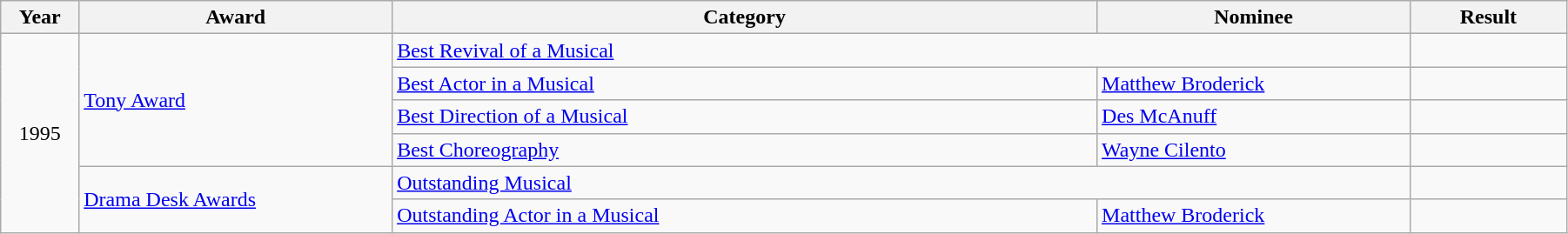<table class="wikitable" width="95%">
<tr>
<th width="5%">Year</th>
<th width="20%">Award</th>
<th width="45%">Category</th>
<th width="20%">Nominee</th>
<th width="10%">Result</th>
</tr>
<tr>
<td rowspan="6" align="center">1995</td>
<td rowspan="4"><a href='#'>Tony Award</a></td>
<td colspan="2"><a href='#'>Best Revival of a Musical</a></td>
<td></td>
</tr>
<tr>
<td><a href='#'>Best Actor in a Musical</a></td>
<td><a href='#'>Matthew Broderick</a></td>
<td></td>
</tr>
<tr>
<td><a href='#'>Best Direction of a Musical</a></td>
<td><a href='#'>Des McAnuff</a></td>
<td></td>
</tr>
<tr>
<td><a href='#'>Best Choreography</a></td>
<td><a href='#'>Wayne Cilento</a></td>
<td></td>
</tr>
<tr>
<td rowspan="2"><a href='#'>Drama Desk Awards</a></td>
<td colspan="2"><a href='#'>Outstanding Musical</a></td>
<td></td>
</tr>
<tr>
<td><a href='#'>Outstanding Actor in a Musical</a></td>
<td><a href='#'>Matthew Broderick</a></td>
<td></td>
</tr>
</table>
